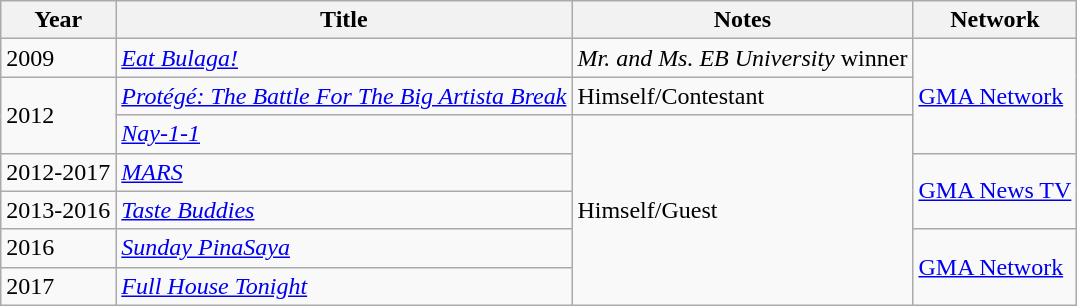<table class="wikitable">
<tr>
<th>Year</th>
<th>Title</th>
<th>Notes</th>
<th>Network</th>
</tr>
<tr>
<td>2009</td>
<td><em><a href='#'>Eat Bulaga!</a></em></td>
<td><em>Mr. and Ms. EB University</em> winner</td>
<td rowspan="3"><a href='#'>GMA Network</a></td>
</tr>
<tr>
<td rowspan="2">2012</td>
<td><em><a href='#'>Protégé: The Battle For The Big Artista Break</a></em></td>
<td>Himself/Contestant</td>
</tr>
<tr>
<td><em><a href='#'>Nay-1-1</a></em></td>
<td rowspan="5">Himself/Guest</td>
</tr>
<tr>
<td>2012-2017</td>
<td><em><a href='#'>MARS</a></em></td>
<td rowspan="2"><a href='#'>GMA News TV</a></td>
</tr>
<tr>
<td>2013-2016</td>
<td><em><a href='#'>Taste Buddies</a></em></td>
</tr>
<tr>
<td>2016</td>
<td><em><a href='#'>Sunday PinaSaya</a></em></td>
<td rowspan="2"><a href='#'>GMA Network</a></td>
</tr>
<tr>
<td>2017</td>
<td><em><a href='#'>Full House Tonight</a></em></td>
</tr>
</table>
